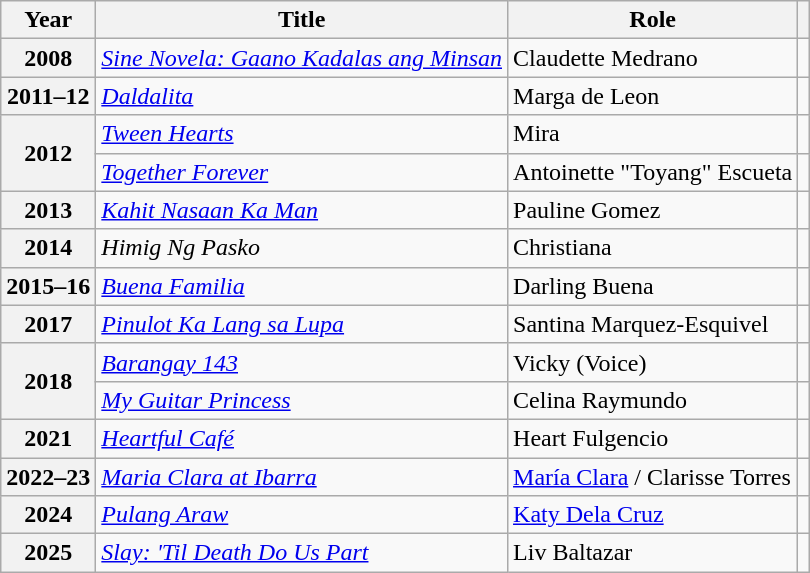<table class="wikitable sortable plainrowheaders">
<tr>
<th scope="col">Year</th>
<th scope="col">Title</th>
<th scope="col">Role</th>
<th scope="col" class="unsortable"></th>
</tr>
<tr>
<th scope=row>2008</th>
<td><em><a href='#'>Sine Novela: Gaano Kadalas ang Minsan</a></em></td>
<td>Claudette Medrano</td>
<td></td>
</tr>
<tr>
<th scope="row">2011–12</th>
<td><em><a href='#'>Daldalita</a></em></td>
<td>Marga de Leon</td>
<td></td>
</tr>
<tr>
<th scope="row" rowspan="2">2012</th>
<td><em><a href='#'>Tween Hearts</a></em></td>
<td>Mira</td>
<td></td>
</tr>
<tr>
<td><em><a href='#'>Together Forever</a></em></td>
<td>Antoinette "Toyang" Escueta</td>
<td></td>
</tr>
<tr>
<th scope="row">2013</th>
<td><em><a href='#'>Kahit Nasaan Ka Man</a></em></td>
<td>Pauline Gomez</td>
<td></td>
</tr>
<tr>
<th scope="row">2014</th>
<td><em>Himig Ng Pasko</em></td>
<td>Christiana</td>
<td></td>
</tr>
<tr>
<th scope="row">2015–16</th>
<td><em><a href='#'>Buena Familia</a></em></td>
<td>Darling Buena</td>
<td></td>
</tr>
<tr>
<th scope="row">2017</th>
<td><em><a href='#'>Pinulot Ka Lang sa Lupa</a></em></td>
<td>Santina Marquez-Esquivel</td>
<td></td>
</tr>
<tr>
<th scope="row" rowspan="2">2018</th>
<td><em><a href='#'>Barangay 143</a></em></td>
<td>Vicky (Voice)</td>
<td></td>
</tr>
<tr>
<td><em><a href='#'>My Guitar Princess</a></em></td>
<td>Celina Raymundo</td>
<td></td>
</tr>
<tr>
<th scope="row">2021</th>
<td><em><a href='#'>Heartful Café</a></em></td>
<td>Heart Fulgencio</td>
<td></td>
</tr>
<tr>
<th scope="row">2022–23</th>
<td><em><a href='#'>Maria Clara at Ibarra</a></em></td>
<td><a href='#'>María Clara</a> / Clarisse Torres</td>
<td></td>
</tr>
<tr>
<th scope="row">2024</th>
<td><em><a href='#'>Pulang Araw</a></em></td>
<td><a href='#'>Katy Dela Cruz</a></td>
<td></td>
</tr>
<tr>
<th scope="row">2025</th>
<td><em><a href='#'>Slay: 'Til Death Do Us Part</a></em></td>
<td>Liv Baltazar</td>
<td></td>
</tr>
</table>
